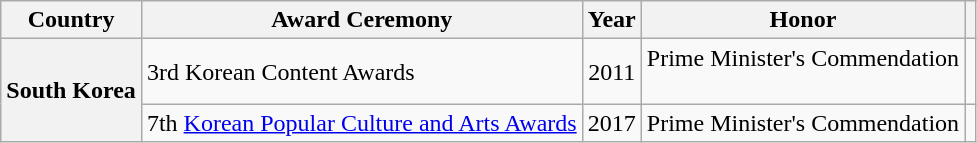<table class="wikitable plainrowheaders sortable">
<tr>
<th scope="col">Country</th>
<th scope="col">Award Ceremony</th>
<th scope="col">Year</th>
<th scope="col">Honor</th>
<th scope="col" class="unsortable"></th>
</tr>
<tr>
<th scope="row" rowspan="2">South Korea</th>
<td>3rd Korean Content Awards</td>
<td style="text-align:center">2011</td>
<td>Prime Minister's Commendation<br><br></td>
<td></td>
</tr>
<tr>
<td>7th <a href='#'>Korean Popular Culture and Arts Awards</a></td>
<td style="text-align:center">2017</td>
<td>Prime Minister's Commendation</td>
<td></td>
</tr>
</table>
